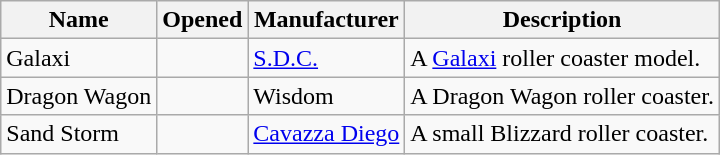<table class="wikitable">
<tr>
<th>Name</th>
<th>Opened</th>
<th>Manufacturer</th>
<th>Description</th>
</tr>
<tr>
<td>Galaxi</td>
<td></td>
<td><a href='#'>S.D.C.</a></td>
<td>A <a href='#'>Galaxi</a> roller coaster model.</td>
</tr>
<tr>
<td>Dragon Wagon</td>
<td></td>
<td>Wisdom</td>
<td>A Dragon Wagon roller coaster.</td>
</tr>
<tr>
<td>Sand Storm</td>
<td></td>
<td><a href='#'>Cavazza Diego</a></td>
<td>A small Blizzard roller coaster.</td>
</tr>
</table>
